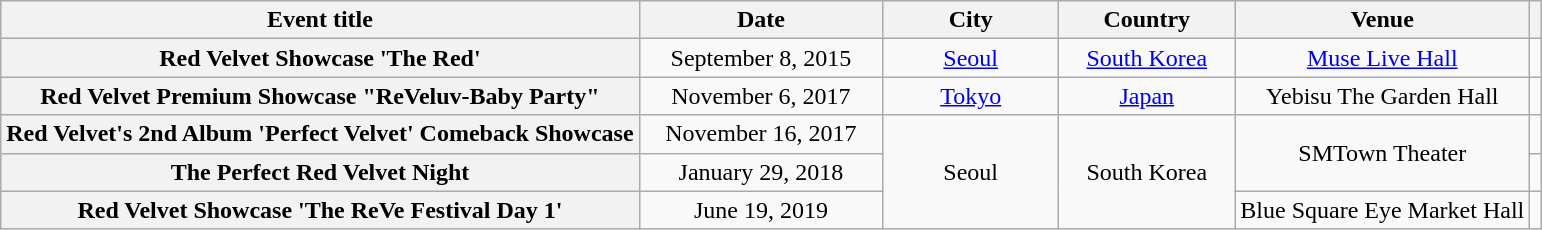<table class="wikitable plainrowheaders" style="text-align:center;">
<tr>
<th>Event title</th>
<th width="155">Date</th>
<th width="110">City</th>
<th width="110">Country</th>
<th>Venue</th>
<th></th>
</tr>
<tr>
<th scope="row">Red Velvet Showcase 'The Red'</th>
<td>September 8, 2015</td>
<td><a href='#'>Seoul</a></td>
<td><a href='#'>South Korea</a></td>
<td><a href='#'>Muse Live Hall</a></td>
<td></td>
</tr>
<tr>
<th scope="row">Red Velvet Premium Showcase "ReVeluv-Baby Party"</th>
<td>November 6, 2017 <br> </td>
<td><a href='#'>Tokyo</a></td>
<td><a href='#'>Japan</a></td>
<td>Yebisu The Garden Hall</td>
<td></td>
</tr>
<tr>
<th scope="row">Red Velvet's 2nd Album 'Perfect Velvet' Comeback Showcase</th>
<td>November 16, 2017</td>
<td rowspan="3">Seoul</td>
<td rowspan="3">South Korea</td>
<td rowspan="2">SMTown Theater</td>
<td></td>
</tr>
<tr>
<th scope="row">The Perfect Red Velvet Night</th>
<td>January 29, 2018</td>
<td></td>
</tr>
<tr>
<th scope="row">Red Velvet Showcase 'The ReVe Festival Day 1'</th>
<td>June 19, 2019</td>
<td>Blue Square Eye Market Hall</td>
<td></td>
</tr>
</table>
